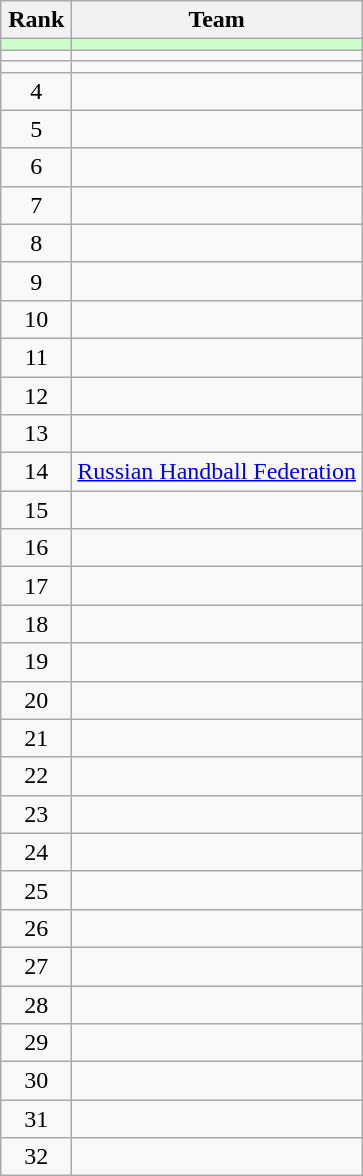<table class="wikitable">
<tr>
<th style="width: 40px;">Rank</th>
<th>Team</th>
</tr>
<tr style="background: #CCFFCC;">
<td style="text-align: center;"></td>
<td></td>
</tr>
<tr>
<td style="text-align: center;"></td>
<td></td>
</tr>
<tr>
<td style="text-align: center;"></td>
<td></td>
</tr>
<tr>
<td style="text-align: center;">4</td>
<td></td>
</tr>
<tr>
<td style="text-align: center;">5</td>
<td></td>
</tr>
<tr>
<td style="text-align: center;">6</td>
<td></td>
</tr>
<tr>
<td style="text-align: center;">7</td>
<td></td>
</tr>
<tr>
<td style="text-align: center;">8</td>
<td></td>
</tr>
<tr>
<td style="text-align: center;">9</td>
<td></td>
</tr>
<tr>
<td style="text-align: center;">10</td>
<td></td>
</tr>
<tr>
<td style="text-align: center;">11</td>
<td></td>
</tr>
<tr>
<td style="text-align: center;">12</td>
<td></td>
</tr>
<tr>
<td style="text-align: center;">13</td>
<td></td>
</tr>
<tr>
<td style="text-align: center;">14</td>
<td> <a href='#'>Russian Handball Federation</a></td>
</tr>
<tr>
<td style="text-align: center;">15</td>
<td></td>
</tr>
<tr>
<td style="text-align: center;">16</td>
<td></td>
</tr>
<tr>
<td style="text-align: center;">17</td>
<td></td>
</tr>
<tr>
<td style="text-align: center;">18</td>
<td></td>
</tr>
<tr>
<td style="text-align: center;">19</td>
<td></td>
</tr>
<tr>
<td style="text-align: center;">20</td>
<td></td>
</tr>
<tr>
<td style="text-align: center;">21</td>
<td></td>
</tr>
<tr>
<td style="text-align: center;">22</td>
<td></td>
</tr>
<tr>
<td style="text-align: center;">23</td>
<td></td>
</tr>
<tr>
<td style="text-align: center;">24</td>
<td></td>
</tr>
<tr>
<td style="text-align: center;">25</td>
<td></td>
</tr>
<tr>
<td style="text-align: center;">26</td>
<td></td>
</tr>
<tr>
<td style="text-align: center;">27</td>
<td></td>
</tr>
<tr>
<td style="text-align: center;">28</td>
<td></td>
</tr>
<tr>
<td style="text-align: center;">29</td>
<td></td>
</tr>
<tr>
<td style="text-align: center;">30</td>
<td></td>
</tr>
<tr>
<td style="text-align: center;">31</td>
<td></td>
</tr>
<tr>
<td style="text-align: center;">32</td>
<td></td>
</tr>
</table>
